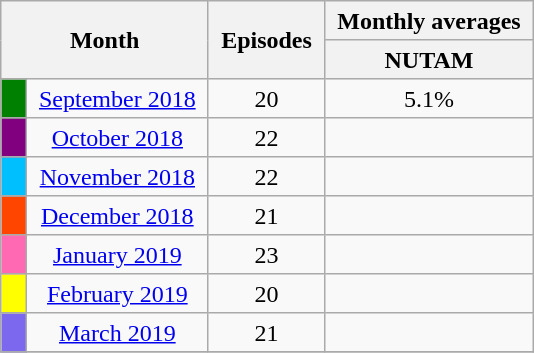<table class="wikitable plainrowheaders" style="text-align: center; line-height:25px;">
<tr class="wikitable" style="text-align: center;">
<th colspan="2" rowspan="2" style="padding: 0 8px;">Month</th>
<th rowspan="2" style="padding: 0 8px;">Episodes</th>
<th colspan="2" style="padding: 0 8px;">Monthly averages</th>
</tr>
<tr>
<th style="padding: 0 8px;">NUTAM</th>
</tr>
<tr>
<td style="padding: 0 8px; background:#008000;"></td>
<td style="padding: 0 8px;" '><a href='#'>September 2018</a></td>
<td style="padding: 0 8px;">20</td>
<td style="padding: 0 8px;">5.1%</td>
</tr>
<tr>
<td style="padding: 0 8px; background:#800080;"></td>
<td style="padding: 0 8px;" '><a href='#'>October 2018</a></td>
<td style="padding: 0 8px;">22</td>
<td style="padding: 0 8px;"></td>
</tr>
<tr>
<td style="padding: 0 8px; background:#00BFFF;"></td>
<td style="padding: 0 8px;" '><a href='#'>November 2018</a></td>
<td style="padding: 0 8px;">22</td>
<td style="padding: 0 8px;"></td>
</tr>
<tr>
<td style="padding: 0 8px; background:#FF4500;"></td>
<td style="padding: 0 8px;" '><a href='#'>December 2018</a></td>
<td style="padding: 0 8px;">21</td>
<td style="padding: 0 8px;"></td>
</tr>
<tr>
<td style="padding: 0 8px; background:#FF69B4;"></td>
<td style="padding: 0 8px;" '><a href='#'>January 2019</a></td>
<td style="padding: 0 8px;">23</td>
<td style="padding: 0 8px;"></td>
</tr>
<tr>
<td style="padding: 0 8px; background:#FFFF00;"></td>
<td style="padding: 0 8px;" '><a href='#'>February 2019</a></td>
<td style="padding: 0 8px;">20</td>
<td style="padding: 0 8px;"></td>
</tr>
<tr>
<td style="padding: 0 8px; background:#7B68EE;"></td>
<td style="padding: 0 8px;" '><a href='#'>March 2019</a></td>
<td style="padding: 0 8px;">21</td>
<td style="padding: 0 8px;"></td>
</tr>
<tr>
</tr>
</table>
